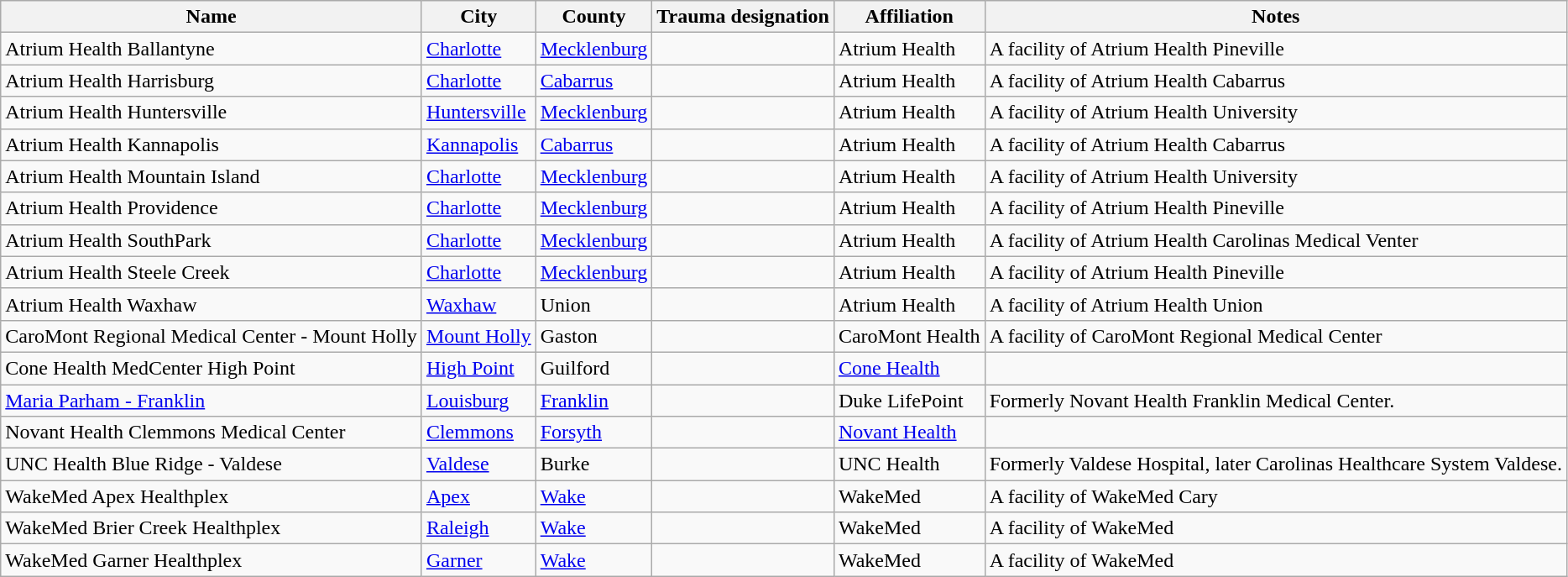<table class="wikitable sortable">
<tr>
<th scope="col">Name</th>
<th scope="col">City</th>
<th scope="col">County</th>
<th scope="col">Trauma designation</th>
<th scope="col">Affiliation</th>
<th scope="col" class="unsortable">Notes</th>
</tr>
<tr>
<td>Atrium Health Ballantyne</td>
<td><a href='#'>Charlotte</a></td>
<td><a href='#'>Mecklenburg</a></td>
<td></td>
<td>Atrium Health</td>
<td>A facility of Atrium Health Pineville</td>
</tr>
<tr>
<td>Atrium Health Harrisburg</td>
<td><a href='#'>Charlotte</a></td>
<td><a href='#'>Cabarrus</a></td>
<td></td>
<td>Atrium Health</td>
<td>A facility of Atrium Health Cabarrus</td>
</tr>
<tr>
<td>Atrium Health Huntersville</td>
<td><a href='#'>Huntersville</a></td>
<td><a href='#'>Mecklenburg</a></td>
<td></td>
<td>Atrium Health</td>
<td>A facility of Atrium Health University</td>
</tr>
<tr>
<td>Atrium Health Kannapolis</td>
<td><a href='#'>Kannapolis</a></td>
<td><a href='#'>Cabarrus</a></td>
<td></td>
<td>Atrium Health</td>
<td>A facility of Atrium Health Cabarrus</td>
</tr>
<tr>
<td>Atrium Health Mountain Island</td>
<td><a href='#'>Charlotte</a></td>
<td><a href='#'>Mecklenburg</a></td>
<td></td>
<td>Atrium Health</td>
<td>A facility of Atrium Health University</td>
</tr>
<tr>
<td>Atrium Health Providence</td>
<td><a href='#'>Charlotte</a></td>
<td><a href='#'>Mecklenburg</a></td>
<td></td>
<td>Atrium Health</td>
<td>A facility of Atrium Health Pineville</td>
</tr>
<tr>
<td>Atrium Health SouthPark</td>
<td><a href='#'>Charlotte</a></td>
<td><a href='#'>Mecklenburg</a></td>
<td></td>
<td>Atrium Health</td>
<td>A facility of Atrium Health Carolinas Medical Venter</td>
</tr>
<tr>
<td>Atrium Health Steele Creek</td>
<td><a href='#'>Charlotte</a></td>
<td><a href='#'>Mecklenburg</a></td>
<td></td>
<td>Atrium Health</td>
<td>A facility of Atrium Health Pineville</td>
</tr>
<tr>
<td>Atrium Health Waxhaw</td>
<td><a href='#'>Waxhaw</a></td>
<td>Union</td>
<td></td>
<td>Atrium Health</td>
<td>A facility of Atrium Health Union</td>
</tr>
<tr>
<td>CaroMont Regional Medical Center - Mount Holly</td>
<td><a href='#'>Mount Holly</a></td>
<td>Gaston</td>
<td></td>
<td>CaroMont Health</td>
<td>A facility of CaroMont Regional Medical Center</td>
</tr>
<tr>
<td>Cone Health MedCenter High Point</td>
<td><a href='#'>High Point</a></td>
<td>Guilford</td>
<td></td>
<td><a href='#'>Cone Health</a></td>
<td></td>
</tr>
<tr>
<td><a href='#'>Maria Parham - Franklin</a></td>
<td><a href='#'>Louisburg</a></td>
<td><a href='#'>Franklin</a></td>
<td></td>
<td>Duke LifePoint</td>
<td>Formerly Novant Health Franklin Medical Center.</td>
</tr>
<tr>
<td>Novant Health Clemmons Medical Center</td>
<td><a href='#'>Clemmons</a></td>
<td><a href='#'>Forsyth</a></td>
<td></td>
<td><a href='#'>Novant Health</a></td>
<td></td>
</tr>
<tr>
<td>UNC Health Blue Ridge - Valdese</td>
<td><a href='#'>Valdese</a></td>
<td>Burke</td>
<td></td>
<td>UNC Health</td>
<td>Formerly Valdese Hospital, later Carolinas Healthcare System Valdese.</td>
</tr>
<tr>
<td>WakeMed Apex Healthplex</td>
<td><a href='#'>Apex</a></td>
<td><a href='#'>Wake</a></td>
<td></td>
<td>WakeMed</td>
<td>A facility of WakeMed Cary</td>
</tr>
<tr>
<td>WakeMed Brier Creek Healthplex</td>
<td><a href='#'>Raleigh</a></td>
<td><a href='#'>Wake</a></td>
<td></td>
<td>WakeMed</td>
<td>A facility of WakeMed</td>
</tr>
<tr>
<td>WakeMed Garner Healthplex</td>
<td><a href='#'>Garner</a></td>
<td><a href='#'>Wake</a></td>
<td></td>
<td>WakeMed</td>
<td>A facility of WakeMed</td>
</tr>
</table>
